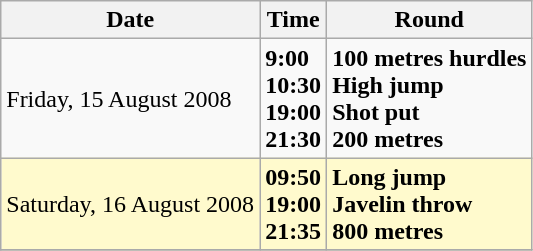<table class="wikitable">
<tr>
<th>Date</th>
<th>Time</th>
<th>Round</th>
</tr>
<tr>
<td>Friday, 15 August 2008</td>
<td><strong>9:00<br>10:30<br>19:00<br>21:30</strong></td>
<td><strong>100 metres hurdles<br>High jump<br>Shot put<br>200 metres</strong></td>
</tr>
<tr>
<td style=background:lemonchiffon>Saturday, 16 August 2008</td>
<td style=background:lemonchiffon><strong>09:50<br>19:00<br>21:35</strong></td>
<td style=background:lemonchiffon><strong>Long jump<br>Javelin throw<br>800 metres</strong></td>
</tr>
<tr>
</tr>
</table>
